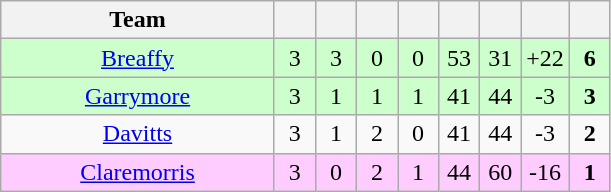<table class="wikitable" style="text-align:center">
<tr>
<th style="width:175px;">Team</th>
<th width="20"></th>
<th width="20"></th>
<th width="20"></th>
<th width="20"></th>
<th width="20"></th>
<th width="20"></th>
<th width="20"></th>
<th width="20"></th>
</tr>
<tr style="background:#cfc;">
<td><a href='#'>Breaffy</a></td>
<td>3</td>
<td>3</td>
<td>0</td>
<td>0</td>
<td>53</td>
<td>31</td>
<td>+22</td>
<td><strong>6</strong></td>
</tr>
<tr style="background:#cfc;">
<td><a href='#'>Garrymore</a></td>
<td>3</td>
<td>1</td>
<td>1</td>
<td>1</td>
<td>41</td>
<td>44</td>
<td>-3</td>
<td><strong>3</strong></td>
</tr>
<tr>
<td><a href='#'>Davitts</a></td>
<td>3</td>
<td>1</td>
<td>2</td>
<td>0</td>
<td>41</td>
<td>44</td>
<td>-3</td>
<td><strong>2</strong></td>
</tr>
<tr style="background:#fcf;">
<td><a href='#'>Claremorris</a></td>
<td>3</td>
<td>0</td>
<td>2</td>
<td>1</td>
<td>44</td>
<td>60</td>
<td>-16</td>
<td><strong>1</strong></td>
</tr>
</table>
